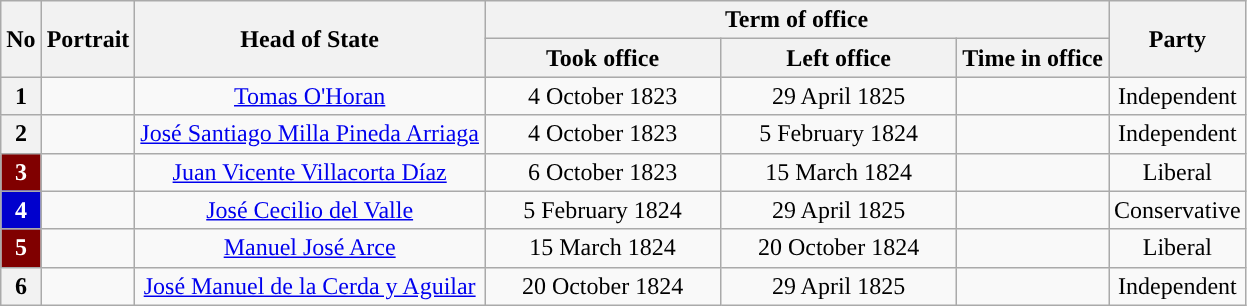<table class="wikitable" style="text-align:center">
<tr>
<th rowspan="2">No</th>
<th rowspan="2">Portrait</th>
<th rowspan="2">Head of State</th>
<th colspan="3">Term of office</th>
<th rowspan="2">Party</th>
</tr>
<tr style="background:#cccccc">
<th width="150">Took office</th>
<th width="150">Left office</th>
<th>Time in office</th>
</tr>
<tr>
<th style="background:">1</th>
<td></td>
<td><a href='#'>Tomas O'Horan</a></td>
<td>4 October 1823</td>
<td>29 April 1825</td>
<td></td>
<td>Independent</td>
</tr>
<tr>
<th style="background:">2</th>
<td></td>
<td><a href='#'>José Santiago Milla Pineda Arriaga</a></td>
<td>4 October 1823</td>
<td>5 February 1824</td>
<td></td>
<td>Independent</td>
</tr>
<tr>
<th style="background:Maroon; color:white">3</th>
<td></td>
<td><a href='#'>Juan Vicente Villacorta Díaz</a></td>
<td>6 October 1823</td>
<td>15 March 1824</td>
<td></td>
<td>Liberal</td>
</tr>
<tr>
<th style="background:MediumBlue; color:white">4</th>
<td></td>
<td><a href='#'>José Cecilio del Valle</a></td>
<td>5 February 1824</td>
<td>29 April 1825</td>
<td></td>
<td>Conservative</td>
</tr>
<tr>
<th style="background:Maroon; color:white">5</th>
<td></td>
<td><a href='#'>Manuel José Arce</a></td>
<td>15 March 1824</td>
<td>20 October 1824</td>
<td></td>
<td>Liberal</td>
</tr>
<tr>
<th style="background:">6</th>
<td></td>
<td><a href='#'>José Manuel de la Cerda y Aguilar</a></td>
<td>20 October 1824</td>
<td>29 April 1825</td>
<td></td>
<td>Independent</td>
</tr>
</table>
